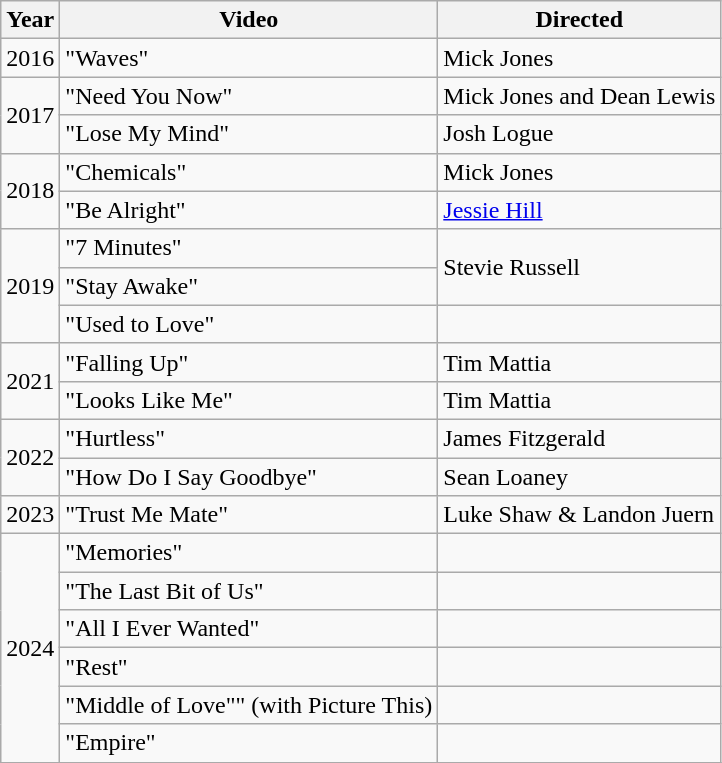<table class="wikitable">
<tr>
<th>Year</th>
<th>Video</th>
<th>Directed</th>
</tr>
<tr>
<td>2016</td>
<td>"Waves"</td>
<td>Mick Jones</td>
</tr>
<tr>
<td rowspan="2">2017</td>
<td>"Need You Now"</td>
<td>Mick Jones and Dean Lewis</td>
</tr>
<tr>
<td>"Lose My Mind"</td>
<td>Josh Logue</td>
</tr>
<tr>
<td rowspan="2">2018</td>
<td>"Chemicals"</td>
<td>Mick Jones</td>
</tr>
<tr>
<td>"Be Alright"</td>
<td><a href='#'>Jessie Hill</a></td>
</tr>
<tr>
<td rowspan="3">2019</td>
<td>"7 Minutes"</td>
<td rowspan="2">Stevie Russell</td>
</tr>
<tr>
<td>"Stay Awake"</td>
</tr>
<tr>
<td>"Used to Love"</td>
<td></td>
</tr>
<tr>
<td rowspan="2">2021</td>
<td>"Falling Up"</td>
<td>Tim Mattia</td>
</tr>
<tr>
<td>"Looks Like Me"</td>
<td>Tim Mattia</td>
</tr>
<tr>
<td rowspan="2">2022</td>
<td>"Hurtless"</td>
<td>James Fitzgerald</td>
</tr>
<tr>
<td>"How Do I Say Goodbye"</td>
<td>Sean Loaney</td>
</tr>
<tr>
<td rowspan="1">2023</td>
<td>"Trust Me Mate"</td>
<td>Luke Shaw & Landon Juern</td>
</tr>
<tr>
<td rowspan="6">2024</td>
<td>"Memories"</td>
<td></td>
</tr>
<tr>
<td>"The Last Bit of Us"</td>
<td></td>
</tr>
<tr>
<td>"All I Ever Wanted"</td>
<td></td>
</tr>
<tr>
<td>"Rest"</td>
<td></td>
</tr>
<tr>
<td>"Middle of Love"" (with Picture This)</td>
<td></td>
</tr>
<tr>
<td>"Empire"</td>
<td></td>
</tr>
<tr>
</tr>
</table>
